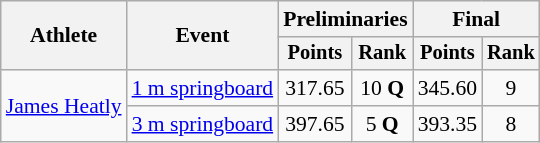<table class="wikitable" style="font-size:90%;">
<tr>
<th rowspan=2>Athlete</th>
<th rowspan=2>Event</th>
<th colspan=2>Preliminaries</th>
<th colspan=2>Final</th>
</tr>
<tr style="font-size:95%">
<th>Points</th>
<th>Rank</th>
<th>Points</th>
<th>Rank</th>
</tr>
<tr align=center>
<td style="text-align:left;" rowspan="2"><a href='#'>James Heatly</a></td>
<td align=left><a href='#'>1 m springboard</a></td>
<td>317.65</td>
<td>10 <strong>Q</strong></td>
<td>345.60</td>
<td>9</td>
</tr>
<tr align=center>
<td align=left><a href='#'>3 m springboard</a></td>
<td>397.65</td>
<td>5 <strong>Q</strong></td>
<td>393.35</td>
<td>8</td>
</tr>
</table>
